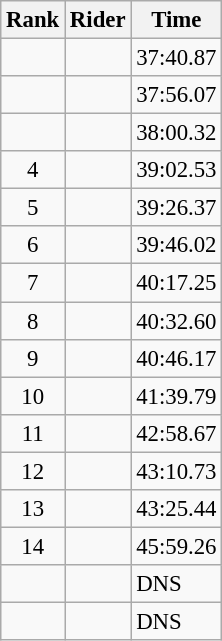<table class="wikitable" style="font-size:95%" style="width:25em;">
<tr>
<th>Rank</th>
<th>Rider</th>
<th>Time</th>
</tr>
<tr>
<td align=center></td>
<td></td>
<td>37:40.87</td>
</tr>
<tr>
<td align=center></td>
<td></td>
<td>37:56.07</td>
</tr>
<tr>
<td align=center></td>
<td></td>
<td>38:00.32</td>
</tr>
<tr>
<td align=center>4</td>
<td></td>
<td>39:02.53</td>
</tr>
<tr>
<td align=center>5</td>
<td></td>
<td>39:26.37</td>
</tr>
<tr>
<td align=center>6</td>
<td></td>
<td>39:46.02</td>
</tr>
<tr>
<td align=center>7</td>
<td></td>
<td>40:17.25</td>
</tr>
<tr>
<td align=center>8</td>
<td></td>
<td>40:32.60</td>
</tr>
<tr>
<td align=center>9</td>
<td></td>
<td>40:46.17</td>
</tr>
<tr>
<td align=center>10</td>
<td></td>
<td>41:39.79</td>
</tr>
<tr>
<td align=center>11</td>
<td></td>
<td>42:58.67</td>
</tr>
<tr>
<td align=center>12</td>
<td></td>
<td>43:10.73</td>
</tr>
<tr>
<td align=center>13</td>
<td></td>
<td>43:25.44</td>
</tr>
<tr>
<td align=center>14</td>
<td></td>
<td>45:59.26</td>
</tr>
<tr>
<td align=center></td>
<td></td>
<td>DNS</td>
</tr>
<tr>
<td align=center></td>
<td></td>
<td>DNS</td>
</tr>
</table>
